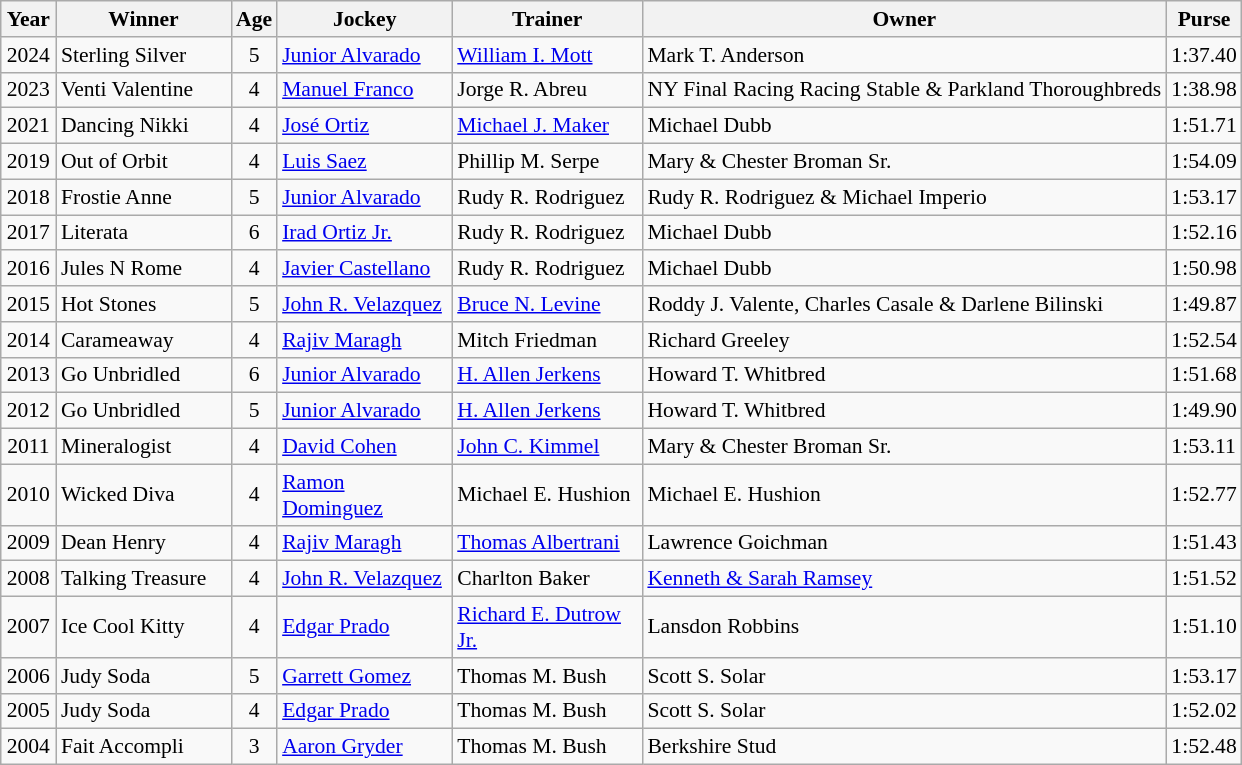<table class="wikitable sortable" style="font-size:90%">
<tr>
<th style="width:30px">Year</th>
<th style="width:110px">Winner</th>
<th style="width:20px">Age</th>
<th style="width:110px">Jockey</th>
<th style="width:120px">Trainer</th>
<th>Owner</th>
<th style="width:25px">Purse</th>
</tr>
<tr>
<td align="center">2024</td>
<td>Sterling Silver</td>
<td align="center">5</td>
<td><a href='#'>Junior Alvarado</a></td>
<td><a href='#'>William I. Mott</a></td>
<td>Mark T. Anderson</td>
<td>1:37.40</td>
</tr>
<tr>
<td align="center">2023</td>
<td>Venti Valentine</td>
<td align="center">4</td>
<td><a href='#'>Manuel Franco</a></td>
<td>Jorge R. Abreu</td>
<td>NY Final Racing Racing Stable & Parkland Thoroughbreds</td>
<td>1:38.98</td>
</tr>
<tr>
<td align="center">2021</td>
<td>Dancing Nikki</td>
<td align="center">4</td>
<td><a href='#'>José Ortiz</a></td>
<td><a href='#'>Michael J. Maker</a></td>
<td>Michael Dubb</td>
<td>1:51.71</td>
</tr>
<tr>
<td align="center">2019</td>
<td>Out of Orbit</td>
<td align="center">4</td>
<td><a href='#'>Luis Saez</a></td>
<td>Phillip M. Serpe</td>
<td>Mary & Chester Broman Sr.</td>
<td>1:54.09</td>
</tr>
<tr>
<td align="center">2018</td>
<td>Frostie Anne</td>
<td align="center">5</td>
<td><a href='#'>Junior Alvarado</a></td>
<td>Rudy R. Rodriguez</td>
<td>Rudy R. Rodriguez & Michael Imperio</td>
<td>1:53.17</td>
</tr>
<tr>
<td align=center>2017</td>
<td>Literata</td>
<td align=center>6</td>
<td><a href='#'>Irad Ortiz Jr.</a></td>
<td>Rudy R. Rodriguez</td>
<td>Michael Dubb</td>
<td>1:52.16</td>
</tr>
<tr>
<td align=center>2016</td>
<td>Jules N Rome</td>
<td align=center>4</td>
<td><a href='#'>Javier Castellano</a></td>
<td>Rudy R. Rodriguez</td>
<td>Michael Dubb</td>
<td>1:50.98</td>
</tr>
<tr>
<td align=center>2015</td>
<td>Hot Stones</td>
<td align=center>5</td>
<td><a href='#'>John R. Velazquez</a></td>
<td><a href='#'>Bruce N. Levine</a></td>
<td>Roddy J. Valente, Charles Casale & Darlene Bilinski</td>
<td>1:49.87</td>
</tr>
<tr>
<td align=center>2014</td>
<td>Carameaway</td>
<td align=center>4</td>
<td><a href='#'>Rajiv Maragh</a></td>
<td>Mitch Friedman</td>
<td>Richard Greeley</td>
<td>1:52.54</td>
</tr>
<tr>
<td align=center>2013</td>
<td>Go Unbridled</td>
<td align=center>6</td>
<td><a href='#'>Junior Alvarado</a></td>
<td><a href='#'>H. Allen Jerkens</a></td>
<td>Howard T. Whitbred</td>
<td>1:51.68</td>
</tr>
<tr>
<td align=center>2012</td>
<td>Go Unbridled</td>
<td align=center>5</td>
<td><a href='#'>Junior Alvarado</a></td>
<td><a href='#'>H. Allen Jerkens</a></td>
<td>Howard T. Whitbred</td>
<td>1:49.90</td>
</tr>
<tr>
<td align=center>2011</td>
<td>Mineralogist</td>
<td align=center>4</td>
<td><a href='#'>David Cohen</a></td>
<td><a href='#'>John C. Kimmel</a></td>
<td>Mary & Chester Broman Sr.</td>
<td>1:53.11</td>
</tr>
<tr>
<td align=center>2010</td>
<td>Wicked Diva</td>
<td align=center>4</td>
<td><a href='#'>Ramon Dominguez</a></td>
<td>Michael E. Hushion</td>
<td>Michael E. Hushion</td>
<td>1:52.77</td>
</tr>
<tr>
<td align=center>2009</td>
<td>Dean Henry</td>
<td align=center>4</td>
<td><a href='#'>Rajiv Maragh</a></td>
<td><a href='#'>Thomas Albertrani</a></td>
<td>Lawrence Goichman</td>
<td>1:51.43</td>
</tr>
<tr>
<td align=center>2008</td>
<td>Talking Treasure</td>
<td align=center>4</td>
<td><a href='#'>John R. Velazquez</a></td>
<td>Charlton Baker</td>
<td><a href='#'>Kenneth & Sarah Ramsey</a></td>
<td>1:51.52</td>
</tr>
<tr>
<td align=center>2007</td>
<td>Ice Cool Kitty</td>
<td align=center>4</td>
<td><a href='#'>Edgar Prado</a></td>
<td><a href='#'>Richard E. Dutrow Jr.</a></td>
<td>Lansdon Robbins</td>
<td>1:51.10</td>
</tr>
<tr>
<td align=center>2006</td>
<td>Judy Soda</td>
<td align=center>5</td>
<td><a href='#'>Garrett Gomez</a></td>
<td>Thomas M. Bush</td>
<td>Scott S. Solar</td>
<td>1:53.17</td>
</tr>
<tr>
<td align=center>2005</td>
<td>Judy Soda</td>
<td align=center>4</td>
<td><a href='#'>Edgar Prado</a></td>
<td>Thomas M. Bush</td>
<td>Scott S. Solar</td>
<td>1:52.02</td>
</tr>
<tr>
<td align=center>2004</td>
<td>Fait Accompli</td>
<td align=center>3</td>
<td><a href='#'>Aaron Gryder</a></td>
<td>Thomas M. Bush</td>
<td>Berkshire Stud</td>
<td>1:52.48</td>
</tr>
</table>
